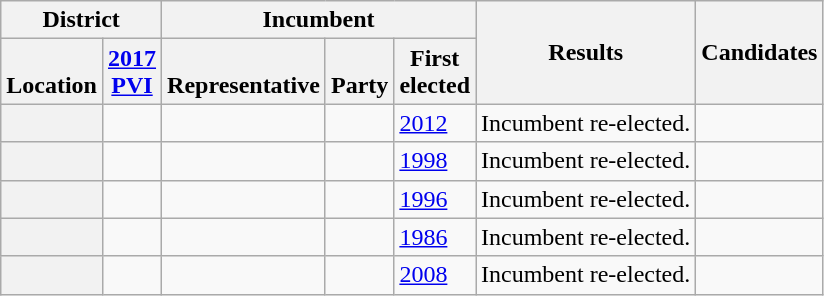<table class="wikitable sortable">
<tr>
<th colspan=2>District</th>
<th colspan=3>Incumbent</th>
<th rowspan=2>Results</th>
<th rowspan=2>Candidates</th>
</tr>
<tr valign=bottom>
<th>Location</th>
<th><a href='#'>2017<br>PVI</a></th>
<th>Representative</th>
<th>Party</th>
<th>First<br>elected</th>
</tr>
<tr>
<th></th>
<td></td>
<td></td>
<td></td>
<td><a href='#'>2012 </a></td>
<td>Incumbent re-elected.</td>
<td nowrap></td>
</tr>
<tr>
<th></th>
<td></td>
<td></td>
<td></td>
<td><a href='#'>1998</a></td>
<td>Incumbent re-elected.</td>
<td nowrap></td>
</tr>
<tr>
<th></th>
<td></td>
<td></td>
<td></td>
<td><a href='#'>1996</a></td>
<td>Incumbent re-elected.</td>
<td nowrap></td>
</tr>
<tr>
<th></th>
<td></td>
<td></td>
<td></td>
<td><a href='#'>1986</a></td>
<td>Incumbent re-elected.</td>
<td nowrap></td>
</tr>
<tr>
<th></th>
<td></td>
<td></td>
<td></td>
<td><a href='#'>2008</a></td>
<td>Incumbent re-elected.</td>
<td nowrap></td>
</tr>
</table>
